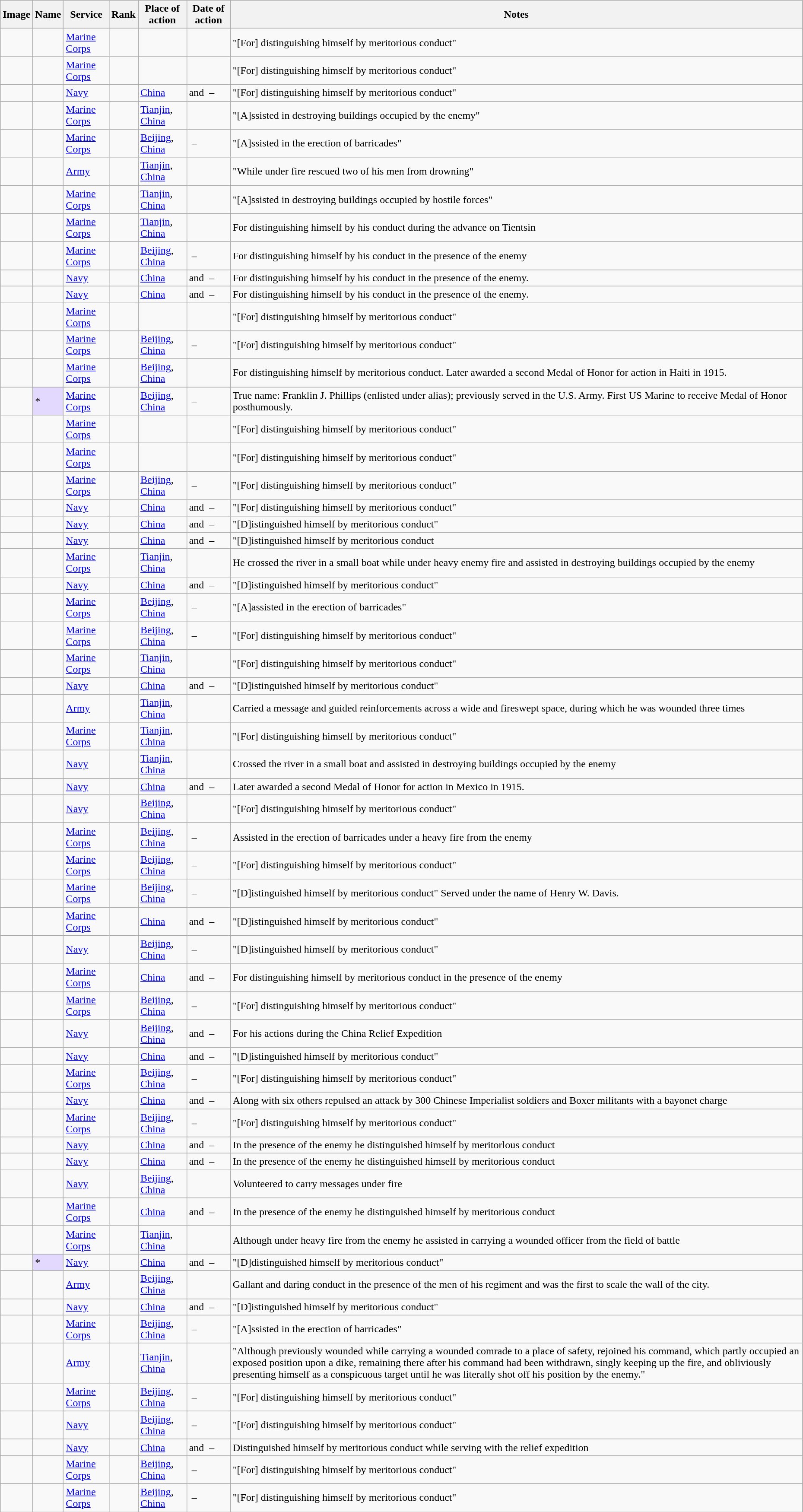<table class="wikitable sortable" width="98%">
<tr>
<th class="unsortable">Image</th>
<th>Name</th>
<th>Service</th>
<th>Rank</th>
<th>Place of action</th>
<th>Date of action</th>
<th class="unsortable">Notes</th>
</tr>
<tr>
<td></td>
<td></td>
<td><a href='#'>Marine Corps</a></td>
<td></td>
<td></td>
<td></td>
<td>"[For] distinguishing himself by meritorious conduct"</td>
</tr>
<tr>
<td></td>
<td></td>
<td><a href='#'>Marine Corps</a></td>
<td></td>
<td></td>
<td></td>
<td>"[For] distinguishing himself by meritorious conduct"</td>
</tr>
<tr>
<td></td>
<td></td>
<td><a href='#'>Navy</a></td>
<td></td>
<td><a href='#'>China</a></td>
<td> and  – </td>
<td>"[For] distinguishing himself by meritorious conduct"</td>
</tr>
<tr>
<td></td>
<td></td>
<td><a href='#'>Marine Corps</a></td>
<td></td>
<td><a href='#'>Tianjin</a>, <a href='#'>China</a></td>
<td></td>
<td>"[A]ssisted in destroying buildings occupied by the enemy"</td>
</tr>
<tr>
<td></td>
<td></td>
<td><a href='#'>Marine Corps</a></td>
<td></td>
<td><a href='#'>Beijing</a>, <a href='#'>China</a></td>
<td> – </td>
<td>"[A]ssisted in the erection of barricades"</td>
</tr>
<tr>
<td></td>
<td></td>
<td><a href='#'>Army</a></td>
<td></td>
<td><a href='#'>Tianjin</a>, <a href='#'>China</a></td>
<td></td>
<td>"While under fire rescued two of his men from drowning"</td>
</tr>
<tr>
<td></td>
<td></td>
<td><a href='#'>Marine Corps</a></td>
<td></td>
<td><a href='#'>Tianjin</a>, <a href='#'>China</a></td>
<td></td>
<td>"[A]ssisted in destroying buildings occupied by hostile forces"</td>
</tr>
<tr>
<td></td>
<td></td>
<td><a href='#'>Marine Corps</a></td>
<td></td>
<td><a href='#'>Tianjin</a>, <a href='#'>China</a></td>
<td></td>
<td>For distinguishing himself by his conduct during the advance on Tientsin</td>
</tr>
<tr>
<td></td>
<td></td>
<td><a href='#'>Marine Corps</a></td>
<td></td>
<td><a href='#'>Beijing</a>, <a href='#'>China</a></td>
<td> – </td>
<td>For distinguishing himself by his conduct in the presence of the enemy</td>
</tr>
<tr>
<td></td>
<td></td>
<td><a href='#'>Navy</a></td>
<td></td>
<td><a href='#'>China</a></td>
<td> and  – </td>
<td>For distinguishing himself by his conduct in the presence of the enemy.</td>
</tr>
<tr>
<td></td>
<td></td>
<td><a href='#'>Navy</a></td>
<td></td>
<td><a href='#'>China</a></td>
<td> and  – </td>
<td>For distinguishing himself by his conduct in the presence of the enemy.</td>
</tr>
<tr>
<td></td>
<td></td>
<td><a href='#'>Marine Corps</a></td>
<td></td>
<td></td>
<td></td>
<td>"[For] distinguishing himself by meritorious conduct"</td>
</tr>
<tr>
<td></td>
<td></td>
<td><a href='#'>Marine Corps</a></td>
<td></td>
<td><a href='#'>Beijing</a>, <a href='#'>China</a></td>
<td> – </td>
<td>"[For] distinguishing himself by meritorious conduct"</td>
</tr>
<tr>
<td></td>
<td></td>
<td><a href='#'>Marine Corps</a></td>
<td></td>
<td><a href='#'>Beijing</a>, <a href='#'>China</a></td>
<td></td>
<td>For distinguishing himself by meritorious conduct. Later awarded a second Medal of Honor for action in Haiti in 1915.</td>
</tr>
<tr>
<td></td>
<td style="background:#e3d9ff;">*</td>
<td><a href='#'>Marine Corps</a></td>
<td></td>
<td><a href='#'>Beijing</a>, <a href='#'>China</a></td>
<td> – </td>
<td>True name: Franklin J. Phillips (enlisted under alias); previously served in the U.S. Army. First US Marine to receive Medal of Honor posthumously.</td>
</tr>
<tr>
<td></td>
<td></td>
<td><a href='#'>Marine Corps</a></td>
<td></td>
<td></td>
<td></td>
<td>"[For] distinguishing himself by meritorious conduct"</td>
</tr>
<tr>
<td></td>
<td></td>
<td><a href='#'>Marine Corps</a></td>
<td></td>
<td></td>
<td></td>
<td>"[For] distinguishing himself by meritorious conduct"</td>
</tr>
<tr>
<td></td>
<td></td>
<td><a href='#'>Marine Corps</a></td>
<td></td>
<td><a href='#'>Beijing</a>, <a href='#'>China</a></td>
<td> – </td>
<td>"[For] distinguishing himself by meritorious conduct"</td>
</tr>
<tr>
<td></td>
<td></td>
<td><a href='#'>Navy</a></td>
<td></td>
<td><a href='#'>China</a></td>
<td> and  – </td>
<td>"[For] distinguishing himself by meritorious conduct"</td>
</tr>
<tr>
<td></td>
<td></td>
<td><a href='#'>Navy</a></td>
<td></td>
<td><a href='#'>China</a></td>
<td> and  – </td>
<td>"[D]istinguished himself by meritorious conduct"</td>
</tr>
<tr>
<td></td>
<td></td>
<td><a href='#'>Navy</a></td>
<td></td>
<td><a href='#'>China</a></td>
<td> and  – </td>
<td>"[D]istinguished himself by meritorious conduct</td>
</tr>
<tr>
<td></td>
<td></td>
<td><a href='#'>Marine Corps</a></td>
<td></td>
<td><a href='#'>Tianjin</a>, <a href='#'>China</a></td>
<td></td>
<td>He crossed the river in a small boat while under heavy enemy fire and assisted in destroying buildings occupied by the enemy</td>
</tr>
<tr>
<td></td>
<td></td>
<td><a href='#'>Navy</a></td>
<td></td>
<td><a href='#'>China</a></td>
<td> and  – </td>
<td>"[D]istinguished himself by meritorious conduct"</td>
</tr>
<tr>
<td></td>
<td></td>
<td><a href='#'>Marine Corps</a></td>
<td></td>
<td><a href='#'>Beijing</a>, <a href='#'>China</a></td>
<td> – </td>
<td>"[A]assisted in the erection of barricades"</td>
</tr>
<tr>
<td></td>
<td></td>
<td><a href='#'>Marine Corps</a></td>
<td></td>
<td><a href='#'>Beijing</a>, <a href='#'>China</a></td>
<td> – </td>
<td>"[For] distinguishing himself by meritorious conduct"</td>
</tr>
<tr>
<td></td>
<td></td>
<td><a href='#'>Marine Corps</a></td>
<td></td>
<td><a href='#'>Tianjin</a>, <a href='#'>China</a></td>
<td></td>
<td>"[For] distinguishing himself by meritorious conduct"</td>
</tr>
<tr>
<td></td>
<td></td>
<td><a href='#'>Navy</a></td>
<td></td>
<td><a href='#'>China</a></td>
<td> and  – </td>
<td>"[D]istinguished himself by meritorious conduct"</td>
</tr>
<tr>
<td></td>
<td></td>
<td><a href='#'>Army</a></td>
<td></td>
<td><a href='#'>Tianjin</a>, <a href='#'>China</a></td>
<td></td>
<td>Carried a message and guided reinforcements across a wide and fireswept space, during which he was wounded three times</td>
</tr>
<tr>
<td></td>
<td></td>
<td><a href='#'>Marine Corps</a></td>
<td></td>
<td><a href='#'>Tianjin</a>, <a href='#'>China</a></td>
<td></td>
<td>"[For] distinguishing himself by meritorious conduct"</td>
</tr>
<tr>
<td></td>
<td></td>
<td><a href='#'>Navy</a></td>
<td></td>
<td><a href='#'>Tianjin</a>, <a href='#'>China</a></td>
<td></td>
<td>Crossed the river in a small boat and assisted in destroying buildings occupied by the enemy</td>
</tr>
<tr>
<td></td>
<td></td>
<td><a href='#'>Navy</a></td>
<td></td>
<td><a href='#'>China</a></td>
<td> and  – </td>
<td>Later awarded a second Medal of Honor for action in Mexico in 1915.</td>
</tr>
<tr>
<td></td>
<td></td>
<td><a href='#'>Navy</a></td>
<td></td>
<td><a href='#'>Beijing</a>, <a href='#'>China</a></td>
<td></td>
<td>"[For] distinguishing himself by meritorious conduct"</td>
</tr>
<tr>
<td></td>
<td></td>
<td><a href='#'>Marine Corps</a></td>
<td></td>
<td><a href='#'>Beijing</a>, <a href='#'>China</a></td>
<td> – </td>
<td>Assisted in the erection of barricades under a heavy fire from the enemy</td>
</tr>
<tr>
<td></td>
<td></td>
<td><a href='#'>Marine Corps</a></td>
<td></td>
<td><a href='#'>Beijing</a>, <a href='#'>China</a></td>
<td> – </td>
<td>"[For] distinguishing himself by meritorious conduct"</td>
</tr>
<tr>
<td></td>
<td></td>
<td><a href='#'>Marine Corps</a></td>
<td></td>
<td><a href='#'>Beijing</a>, <a href='#'>China</a></td>
<td> – </td>
<td>"[D]istinguished himself by meritorious conduct" Served under the name of Henry W. Davis.</td>
</tr>
<tr>
<td></td>
<td></td>
<td><a href='#'>Marine Corps</a></td>
<td></td>
<td><a href='#'>China</a></td>
<td> and  – </td>
<td>"[D]istinguished himself by meritorious conduct"</td>
</tr>
<tr>
<td></td>
<td></td>
<td><a href='#'>Navy</a></td>
<td></td>
<td><a href='#'>Beijing</a>, <a href='#'>China</a></td>
<td> – </td>
<td>"[D]istinguished himself by meritorious conduct"</td>
</tr>
<tr>
<td></td>
<td></td>
<td><a href='#'>Marine Corps</a></td>
<td></td>
<td><a href='#'>China</a></td>
<td> and  – </td>
<td>For distinguishing himself by meritorious conduct in the presence of the enemy</td>
</tr>
<tr>
<td></td>
<td></td>
<td><a href='#'>Marine Corps</a></td>
<td></td>
<td><a href='#'>Beijing</a>, <a href='#'>China</a></td>
<td> – </td>
<td>"[For] distinguishing himself by meritorious conduct"</td>
</tr>
<tr>
<td></td>
<td></td>
<td><a href='#'>Navy</a></td>
<td></td>
<td><a href='#'>Beijing</a>, <a href='#'>China</a></td>
<td> and  – </td>
<td>For his actions during the China Relief Expedition</td>
</tr>
<tr>
<td></td>
<td></td>
<td><a href='#'>Navy</a></td>
<td></td>
<td><a href='#'>China</a></td>
<td> and  – </td>
<td>"[D]istinguished himself by meritorious conduct"</td>
</tr>
<tr>
<td></td>
<td></td>
<td><a href='#'>Marine Corps</a></td>
<td></td>
<td><a href='#'>Beijing</a>, <a href='#'>China</a></td>
<td> – </td>
<td>"[For] distinguishing himself by meritorious conduct"</td>
</tr>
<tr>
<td></td>
<td></td>
<td><a href='#'>Navy</a></td>
<td></td>
<td><a href='#'>China</a></td>
<td> and  – </td>
<td>Along with six others repulsed an attack by 300 Chinese Imperialist soldiers and Boxer militants with a bayonet charge</td>
</tr>
<tr>
<td></td>
<td></td>
<td><a href='#'>Marine Corps</a></td>
<td></td>
<td><a href='#'>Beijing</a>, <a href='#'>China</a></td>
<td> – </td>
<td>"[For] distinguishing himself by meritorious conduct"</td>
</tr>
<tr>
<td></td>
<td></td>
<td><a href='#'>Navy</a></td>
<td></td>
<td><a href='#'>China</a></td>
<td> and  – </td>
<td>In the presence of the enemy he distinguished himself by meritorlous conduct</td>
</tr>
<tr>
<td></td>
<td></td>
<td><a href='#'>Navy</a></td>
<td></td>
<td><a href='#'>China</a></td>
<td> and  – </td>
<td>In the presence of the enemy he distinguished himself by meritorious conduct</td>
</tr>
<tr>
<td></td>
<td></td>
<td><a href='#'>Navy</a></td>
<td></td>
<td><a href='#'>Beijing</a>, <a href='#'>China</a></td>
<td></td>
<td>Volunteered to carry messages under fire</td>
</tr>
<tr>
<td></td>
<td></td>
<td><a href='#'>Marine Corps</a></td>
<td></td>
<td><a href='#'>China</a></td>
<td> and  – </td>
<td>In the presence of the enemy he distinguished himself by meritorious conduct</td>
</tr>
<tr>
<td></td>
<td></td>
<td><a href='#'>Marine Corps</a></td>
<td></td>
<td><a href='#'>Tianjin</a>, <a href='#'>China</a></td>
<td></td>
<td>Although under heavy fire from the enemy he assisted in carrying a wounded officer from the field of battle</td>
</tr>
<tr>
<td></td>
<td style="background:#e3d9ff;">*</td>
<td><a href='#'>Navy</a></td>
<td></td>
<td><a href='#'>China</a></td>
<td> and  – </td>
<td>"[D]distinguished himself by meritorious conduct"</td>
</tr>
<tr>
<td></td>
<td></td>
<td><a href='#'>Army</a></td>
<td></td>
<td><a href='#'>Beijing</a>, <a href='#'>China</a></td>
<td></td>
<td>Gallant and daring conduct in the presence of the men of his regiment and was the first to scale the wall of the city.</td>
</tr>
<tr>
<td></td>
<td></td>
<td><a href='#'>Navy</a></td>
<td></td>
<td><a href='#'>China</a></td>
<td> and  – </td>
<td>"[D]istinguished himself by meritorious conduct"</td>
</tr>
<tr>
<td></td>
<td></td>
<td><a href='#'>Marine Corps</a></td>
<td></td>
<td><a href='#'>Beijing</a>, <a href='#'>China</a></td>
<td> – </td>
<td>"[A]ssisted in the erection of barricades"</td>
</tr>
<tr>
<td></td>
<td></td>
<td><a href='#'>Army</a></td>
<td></td>
<td><a href='#'>Tianjin</a>, <a href='#'>China</a></td>
<td></td>
<td>"Although previously wounded while carrying a wounded comrade to a place of safety, rejoined his command, which partly occupied an exposed position upon a dike, remaining there after his command had been withdrawn, singly keeping up the fire, and obliviously presenting himself as a conspicuous target until he was literally shot off his position by the enemy."</td>
</tr>
<tr>
<td></td>
<td></td>
<td><a href='#'>Marine Corps</a></td>
<td></td>
<td><a href='#'>Beijing</a>, <a href='#'>China</a></td>
<td> – </td>
<td>"[For] distinguishing himself by meritorious conduct"</td>
</tr>
<tr>
<td></td>
<td></td>
<td><a href='#'>Navy</a></td>
<td></td>
<td><a href='#'>Beijing</a>, <a href='#'>China</a></td>
<td> – </td>
<td>"[For] distinguishing himself by meritorious conduct"</td>
</tr>
<tr>
<td></td>
<td></td>
<td><a href='#'>Navy</a></td>
<td></td>
<td><a href='#'>China</a></td>
<td> and  – </td>
<td>Distinguished himself by meritorious conduct while serving with the relief expedition</td>
</tr>
<tr>
<td></td>
<td></td>
<td><a href='#'>Marine Corps</a></td>
<td></td>
<td><a href='#'>Beijing</a>, <a href='#'>China</a></td>
<td> – </td>
<td>"[For] distinguishing himself by meritorious conduct"</td>
</tr>
<tr>
<td></td>
<td></td>
<td><a href='#'>Marine Corps</a></td>
<td></td>
<td><a href='#'>Beijing</a>, <a href='#'>China</a></td>
<td> – </td>
<td>"[For] distinguishing himself by meritorious conduct"</td>
</tr>
</table>
